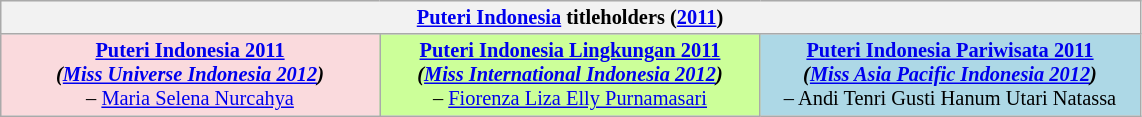<table class=wikitable style="margin:1em auto; font-size:85%; float:center; text-align:center">
<tr bgcolor=EFEFEF>
<th width="90%" colspan=4><strong><a href='#'>Puteri Indonesia</a> titleholders (<a href='#'>2011</a>)</strong></th>
</tr>
<tr>
<td width="30%" bgcolor=#fadadd><strong><a href='#'>Puteri Indonesia 2011</a></strong><br><strong><em>(<a href='#'>Miss Universe Indonesia 2012</a>)</em></strong><br> – <a href='#'>Maria Selena Nurcahya</a></td>
<td width="30%" bgcolor=#ccff99><strong><a href='#'>Puteri Indonesia Lingkungan 2011</a></strong><br><strong><em>(<a href='#'>Miss International Indonesia 2012</a>)</em></strong><br> – <a href='#'>Fiorenza Liza Elly Purnamasari</a></td>
<td width="30%" bgcolor=#ADD8E6><strong><a href='#'>Puteri Indonesia Pariwisata 2011</a></strong><br><strong><em>(<a href='#'>Miss Asia Pacific Indonesia 2012</a>)</em></strong><br> – Andi Tenri Gusti Hanum Utari Natassa</td>
</tr>
</table>
